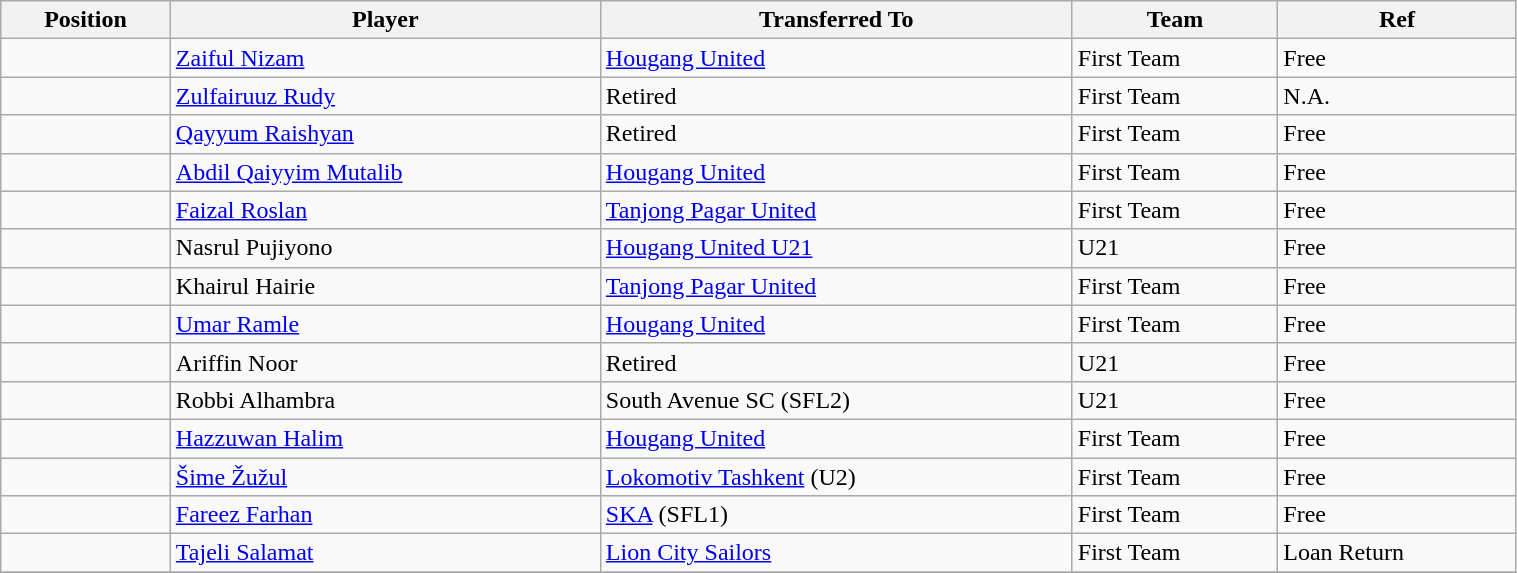<table class="wikitable sortable" style="width:80%; text-align:center; font-size:100%; text-align:left;">
<tr>
<th><strong>Position</strong></th>
<th><strong>Player</strong></th>
<th><strong>Transferred To</strong></th>
<th><strong>Team</strong></th>
<th><strong>Ref</strong></th>
</tr>
<tr>
<td></td>
<td> <a href='#'>Zaiful Nizam</a></td>
<td> <a href='#'>Hougang United</a></td>
<td>First Team</td>
<td>Free  </td>
</tr>
<tr>
<td></td>
<td> <a href='#'>Zulfairuuz Rudy</a></td>
<td>Retired</td>
<td>First Team</td>
<td>N.A.</td>
</tr>
<tr>
<td></td>
<td> <a href='#'>Qayyum Raishyan</a></td>
<td>Retired</td>
<td>First Team</td>
<td>Free</td>
</tr>
<tr>
<td></td>
<td> <a href='#'>Abdil Qaiyyim Mutalib</a></td>
<td> <a href='#'>Hougang United</a></td>
<td>First Team</td>
<td>Free</td>
</tr>
<tr>
<td></td>
<td> <a href='#'>Faizal Roslan</a></td>
<td> <a href='#'>Tanjong Pagar United</a></td>
<td>First Team</td>
<td>Free </td>
</tr>
<tr>
<td></td>
<td> Nasrul Pujiyono</td>
<td> <a href='#'>Hougang United U21</a></td>
<td>U21</td>
<td>Free</td>
</tr>
<tr>
<td></td>
<td> Khairul Hairie</td>
<td> <a href='#'>Tanjong Pagar United</a></td>
<td>First Team</td>
<td>Free </td>
</tr>
<tr>
<td></td>
<td> <a href='#'>Umar Ramle</a></td>
<td> <a href='#'>Hougang United</a></td>
<td>First Team</td>
<td>Free </td>
</tr>
<tr>
<td></td>
<td> Ariffin Noor</td>
<td>Retired</td>
<td>U21</td>
<td>Free</td>
</tr>
<tr>
<td></td>
<td> Robbi Alhambra</td>
<td> South Avenue SC (SFL2)</td>
<td>U21</td>
<td>Free</td>
</tr>
<tr>
<td></td>
<td> <a href='#'>Hazzuwan Halim</a></td>
<td> <a href='#'>Hougang United</a></td>
<td>First Team</td>
<td>Free </td>
</tr>
<tr>
<td></td>
<td> <a href='#'>Šime Žužul</a></td>
<td> <a href='#'>Lokomotiv Tashkent</a> (U2)</td>
<td>First Team</td>
<td>Free  </td>
</tr>
<tr>
<td></td>
<td> <a href='#'>Fareez Farhan</a></td>
<td> <a href='#'>SKA</a> (SFL1)</td>
<td>First Team</td>
<td>Free</td>
</tr>
<tr>
<td></td>
<td> <a href='#'>Tajeli Salamat</a></td>
<td> <a href='#'>Lion City Sailors</a></td>
<td>First Team</td>
<td>Loan Return    </td>
</tr>
<tr>
</tr>
</table>
